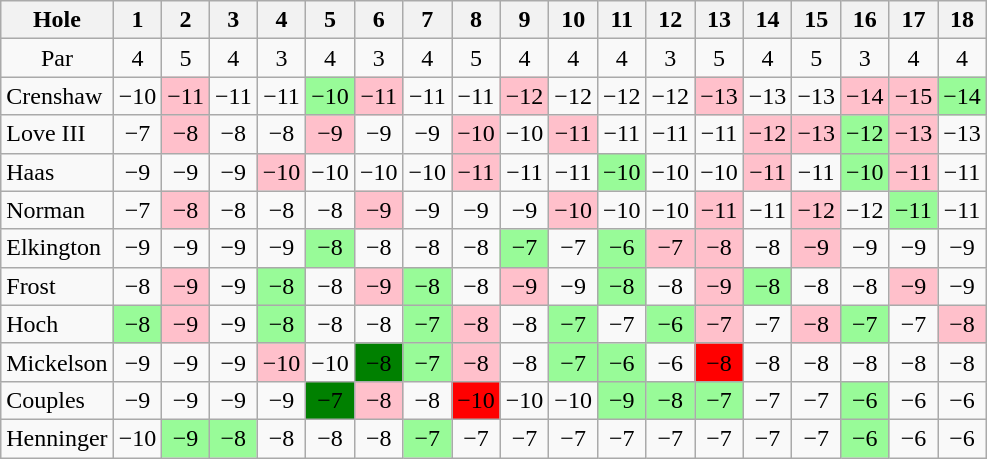<table class="wikitable" style="text-align:center">
<tr>
<th>Hole</th>
<th>1</th>
<th>2</th>
<th>3</th>
<th>4</th>
<th>5</th>
<th>6</th>
<th>7</th>
<th>8</th>
<th>9</th>
<th>10</th>
<th>11</th>
<th>12</th>
<th>13</th>
<th>14</th>
<th>15</th>
<th>16</th>
<th>17</th>
<th>18</th>
</tr>
<tr>
<td>Par</td>
<td>4</td>
<td>5</td>
<td>4</td>
<td>3</td>
<td>4</td>
<td>3</td>
<td>4</td>
<td>5</td>
<td>4</td>
<td>4</td>
<td>4</td>
<td>3</td>
<td>5</td>
<td>4</td>
<td>5</td>
<td>3</td>
<td>4</td>
<td>4</td>
</tr>
<tr>
<td align=left> Crenshaw</td>
<td>−10</td>
<td style="background: Pink;">−11</td>
<td>−11</td>
<td>−11</td>
<td style="background: PaleGreen;">−10</td>
<td style="background: Pink;">−11</td>
<td>−11</td>
<td>−11</td>
<td style="background: Pink;">−12</td>
<td>−12</td>
<td>−12</td>
<td>−12</td>
<td style="background: Pink;">−13</td>
<td>−13</td>
<td>−13</td>
<td style="background: Pink;">−14</td>
<td style="background: Pink;">−15</td>
<td style="background: PaleGreen;">−14</td>
</tr>
<tr>
<td align=left> Love III</td>
<td>−7</td>
<td style="background: Pink;">−8</td>
<td>−8</td>
<td>−8</td>
<td style="background: Pink;">−9</td>
<td>−9</td>
<td>−9</td>
<td style="background: Pink;">−10</td>
<td>−10</td>
<td style="background: Pink;">−11</td>
<td>−11</td>
<td>−11</td>
<td>−11</td>
<td style="background: Pink;">−12</td>
<td style="background: Pink;">−13</td>
<td style="background: PaleGreen;">−12</td>
<td style="background: Pink;">−13</td>
<td>−13</td>
</tr>
<tr>
<td align=left> Haas</td>
<td>−9</td>
<td>−9</td>
<td>−9</td>
<td style="background: Pink;">−10</td>
<td>−10</td>
<td>−10</td>
<td>−10</td>
<td style="background: Pink;">−11</td>
<td>−11</td>
<td>−11</td>
<td style="background: PaleGreen;">−10</td>
<td>−10</td>
<td>−10</td>
<td style="background: Pink;">−11</td>
<td>−11</td>
<td style="background: PaleGreen;">−10</td>
<td style="background: Pink;">−11</td>
<td>−11</td>
</tr>
<tr>
<td align=left> Norman</td>
<td>−7</td>
<td style="background: Pink;">−8</td>
<td>−8</td>
<td>−8</td>
<td>−8</td>
<td style="background: Pink;">−9</td>
<td>−9</td>
<td>−9</td>
<td>−9</td>
<td style="background: Pink;">−10</td>
<td>−10</td>
<td>−10</td>
<td style="background: Pink;">−11</td>
<td>−11</td>
<td style="background: Pink;">−12</td>
<td>−12</td>
<td style="background: PaleGreen;">−11</td>
<td>−11</td>
</tr>
<tr>
<td align=left> Elkington</td>
<td>−9</td>
<td>−9</td>
<td>−9</td>
<td>−9</td>
<td style="background: PaleGreen;">−8</td>
<td>−8</td>
<td>−8</td>
<td>−8</td>
<td style="background: PaleGreen;">−7</td>
<td>−7</td>
<td style="background: PaleGreen;">−6</td>
<td style="background: Pink;">−7</td>
<td style="background: Pink;">−8</td>
<td>−8</td>
<td style="background: Pink;">−9</td>
<td>−9</td>
<td>−9</td>
<td>−9</td>
</tr>
<tr>
<td align=left> Frost</td>
<td>−8</td>
<td style="background: Pink;">−9</td>
<td>−9</td>
<td style="background: PaleGreen;">−8</td>
<td>−8</td>
<td style="background: Pink;">−9</td>
<td style="background: PaleGreen;">−8</td>
<td>−8</td>
<td style="background: Pink;">−9</td>
<td>−9</td>
<td style="background: PaleGreen;">−8</td>
<td>−8</td>
<td style="background: Pink;">−9</td>
<td style="background: PaleGreen;">−8</td>
<td>−8</td>
<td>−8</td>
<td style="background: Pink;">−9</td>
<td>−9</td>
</tr>
<tr>
<td align=left> Hoch</td>
<td style="background: PaleGreen;">−8</td>
<td style="background: Pink;">−9</td>
<td>−9</td>
<td style="background: PaleGreen;">−8</td>
<td>−8</td>
<td>−8</td>
<td style="background: PaleGreen;">−7</td>
<td style="background: Pink;">−8</td>
<td>−8</td>
<td style="background: PaleGreen;">−7</td>
<td>−7</td>
<td style="background: PaleGreen;">−6</td>
<td style="background: Pink;">−7</td>
<td>−7</td>
<td style="background: Pink;">−8</td>
<td style="background: PaleGreen;">−7</td>
<td>−7</td>
<td style="background: Pink;">−8</td>
</tr>
<tr>
<td align=left> Mickelson</td>
<td>−9</td>
<td>−9</td>
<td>−9</td>
<td style="background: Pink;">−10</td>
<td>−10</td>
<td style="background: Green;">−8</td>
<td style="background: PaleGreen;">−7</td>
<td style="background: Pink;">−8</td>
<td>−8</td>
<td style="background: PaleGreen;">−7</td>
<td style="background: PaleGreen;">−6</td>
<td>−6</td>
<td style="background: Red;">−8</td>
<td>−8</td>
<td>−8</td>
<td>−8</td>
<td>−8</td>
<td>−8</td>
</tr>
<tr>
<td align=left> Couples</td>
<td>−9</td>
<td>−9</td>
<td>−9</td>
<td>−9</td>
<td style="background: Green;">−7</td>
<td style="background: Pink;">−8</td>
<td>−8</td>
<td style="background: Red;">−10</td>
<td>−10</td>
<td>−10</td>
<td style="background: PaleGreen;">−9</td>
<td style="background: PaleGreen;">−8</td>
<td style="background: PaleGreen;">−7</td>
<td>−7</td>
<td>−7</td>
<td style="background: PaleGreen;">−6</td>
<td>−6</td>
<td>−6</td>
</tr>
<tr>
<td align=left> Henninger</td>
<td>−10</td>
<td style="background: PaleGreen;">−9</td>
<td style="background: PaleGreen;">−8</td>
<td>−8</td>
<td>−8</td>
<td>−8</td>
<td style="background: PaleGreen;">−7</td>
<td>−7</td>
<td>−7</td>
<td>−7</td>
<td>−7</td>
<td>−7</td>
<td>−7</td>
<td>−7</td>
<td>−7</td>
<td style="background: PaleGreen;">−6</td>
<td>−6</td>
<td>−6</td>
</tr>
</table>
